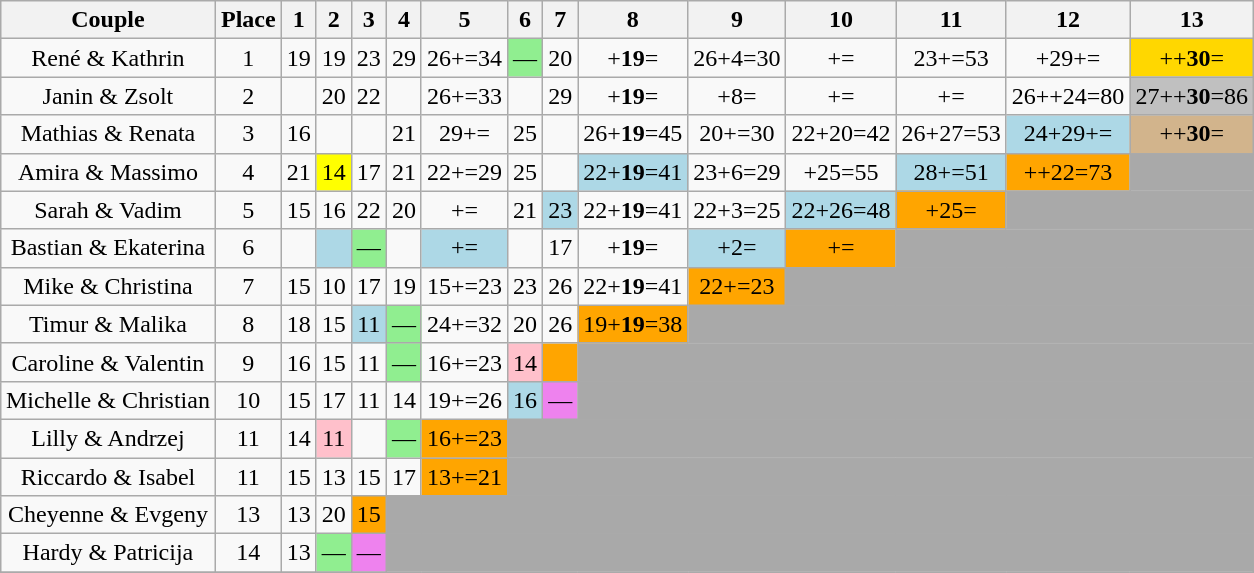<table class="wikitable sortable" style="margin: auto; text-align: center;">
<tr>
<th>Couple</th>
<th>Place</th>
<th>1</th>
<th>2</th>
<th>3</th>
<th>4</th>
<th>5</th>
<th>6</th>
<th>7</th>
<th>8</th>
<th>9</th>
<th>10</th>
<th>11</th>
<th>12</th>
<th>13</th>
</tr>
<tr>
<td>René & Kathrin</td>
<td>1</td>
<td>19</td>
<td>19</td>
<td>23</td>
<td>29</td>
<td>26+=34</td>
<td bgcolor="lightgreen">—</td>
<td>20</td>
<td>+<strong>19</strong>=</td>
<td data-sort-value=30>26+4=30</td>
<td data-sort-value=60>+=</td>
<td data-sort-value=53>23+=53</td>
<td data-sort-value=84>+29+=</td>
<td bgcolor="gold">++<strong>30</strong>=</td>
</tr>
<tr>
<td>Janin & Zsolt</td>
<td>2</td>
<td></td>
<td>20</td>
<td>22</td>
<td></td>
<td>26+=33</td>
<td></td>
<td>29</td>
<td>+<strong>19</strong>=</td>
<td data-sort-value=38>+8=</td>
<td data-sort-value=60>+=</td>
<td data-sort-value=60>+=</td>
<td data-sort-value=80>26++24=80</td>
<td bgcolor="silver">27++<strong>30</strong>=86</td>
</tr>
<tr>
<td>Mathias & Renata</td>
<td>3</td>
<td>16</td>
<td></td>
<td></td>
<td>21</td>
<td>29+=</td>
<td>25</td>
<td></td>
<td>26+<strong>19</strong>=45</td>
<td data-sort-value=30>20+=30</td>
<td data-sort-value=42>22+20=42</td>
<td data-sort-value=53>26+27=53</td>
<td data-sort-value=72 bgcolor="lightblue">24+29+=</td>
<td bgcolor="tan">++<strong>30</strong>=</td>
</tr>
<tr>
<td>Amira & Massimo</td>
<td>4</td>
<td>21</td>
<td bgcolor="yellow">14</td>
<td>17</td>
<td>21</td>
<td>22+=29</td>
<td>25</td>
<td></td>
<td bgcolor="lightblue">22+<strong>19</strong>=41</td>
<td data-sort-value=29>23+6=29</td>
<td data-sort-value=55>+25=55</td>
<td data-sort-value=51 bgcolor="lightblue">28+=51</td>
<td data-sort-value=73 bgcolor="orange">++22=73</td>
<td style="background:darkgrey;" colspan="30"></td>
</tr>
<tr>
<td>Sarah & Vadim</td>
<td>5</td>
<td>15</td>
<td>16</td>
<td>22</td>
<td>20</td>
<td>+=</td>
<td>21</td>
<td bgcolor="lightblue">23</td>
<td>22+<strong>19</strong>=41</td>
<td data-sort-value=25>22+3=25</td>
<td data-sort-value=48 bgcolor="lightblue">22+26=48</td>
<td data-sort-value=47 bgcolor="orange">+25=</td>
<td style="background:darkgrey;" colspan="30"></td>
</tr>
<tr>
<td>Bastian & Ekaterina</td>
<td>6</td>
<td></td>
<td bgcolor="lightblue"></td>
<td bgcolor="lightgreen">—</td>
<td></td>
<td bgcolor="lightblue">+=</td>
<td></td>
<td>17</td>
<td>+<strong>19</strong>=</td>
<td data-sort-value=18 bgcolor="lightblue">+2=</td>
<td data-sort-value=26 bgcolor="orange">+=</td>
<td style="background:darkgrey;" colspan="30"></td>
</tr>
<tr>
<td>Mike & Christina</td>
<td>7</td>
<td>15</td>
<td>10</td>
<td>17</td>
<td>19</td>
<td>15+=23</td>
<td>23</td>
<td>26</td>
<td>22+<strong>19</strong>=41</td>
<td data-sort-value=23 bgcolor="orange">22+=23</td>
<td style="background:darkgrey;" colspan="30"></td>
</tr>
<tr>
<td>Timur & Malika</td>
<td>8</td>
<td>18</td>
<td>15</td>
<td bgcolor="lightblue">11</td>
<td bgcolor="lightgreen">—</td>
<td>24+=32</td>
<td>20</td>
<td>26</td>
<td bgcolor="orange">19+<strong>19</strong>=38</td>
<td style="background:darkgrey;" colspan="30"></td>
</tr>
<tr>
<td>Caroline & Valentin</td>
<td>9</td>
<td>16</td>
<td>15</td>
<td>11</td>
<td bgcolor="lightgreen">—</td>
<td>16+=23</td>
<td bgcolor="pink">14</td>
<td bgcolor="orange"></td>
<td style="background:darkgrey;" colspan="30"></td>
</tr>
<tr>
<td>Michelle & Christian</td>
<td>10</td>
<td>15</td>
<td>17</td>
<td>11</td>
<td>14</td>
<td>19+=26</td>
<td bgcolor="lightblue">16</td>
<td bgcolor="violet">—</td>
<td style="background:darkgrey;" colspan="30"></td>
</tr>
<tr>
<td>Lilly & Andrzej</td>
<td>11</td>
<td>14</td>
<td bgcolor="pink">11</td>
<td></td>
<td bgcolor="lightgreen">—</td>
<td bgcolor="orange">16+=23</td>
<td style="background:darkgrey;" colspan="30"></td>
</tr>
<tr>
<td>Riccardo & Isabel</td>
<td>11</td>
<td>15</td>
<td>13</td>
<td>15</td>
<td>17</td>
<td bgcolor="orange">13+=21</td>
<td style="background:darkgrey;" colspan="30"></td>
</tr>
<tr>
<td>Cheyenne & Evgeny</td>
<td>13</td>
<td>13</td>
<td>20</td>
<td bgcolor="orange">15</td>
<td style="background:darkgrey;" colspan="30"></td>
</tr>
<tr>
<td>Hardy & Patricija</td>
<td>14</td>
<td>13</td>
<td bgcolor="lightgreen">—</td>
<td bgcolor="violet">—</td>
<td style="background:darkgrey;" colspan="30"></td>
</tr>
<tr>
</tr>
</table>
